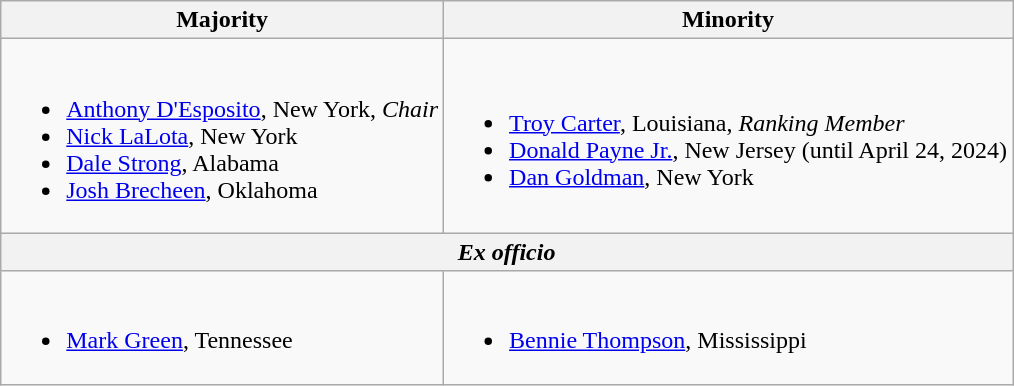<table class=wikitable>
<tr>
<th>Majority</th>
<th>Minority</th>
</tr>
<tr>
<td><br><ul><li><a href='#'>Anthony D'Esposito</a>, New York, <em>Chair</em></li><li><a href='#'>Nick LaLota</a>, New York</li><li><a href='#'>Dale Strong</a>, Alabama</li><li><a href='#'>Josh Brecheen</a>, Oklahoma</li></ul></td>
<td><br><ul><li><a href='#'>Troy Carter</a>, Louisiana, <em>Ranking Member</em></li><li><a href='#'>Donald Payne Jr.</a>, New Jersey (until April 24, 2024)</li><li><a href='#'>Dan Goldman</a>, New York</li></ul></td>
</tr>
<tr>
<th colspan=2><em>Ex officio</em></th>
</tr>
<tr>
<td><br><ul><li><a href='#'>Mark Green</a>, Tennessee</li></ul></td>
<td><br><ul><li><a href='#'>Bennie Thompson</a>, Mississippi</li></ul></td>
</tr>
</table>
